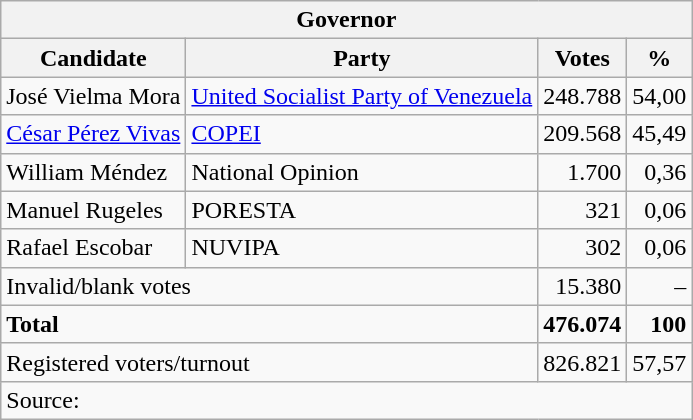<table class=wikitable style=text-align:right>
<tr>
<th colspan=4>Governor</th>
</tr>
<tr>
<th>Candidate</th>
<th>Party</th>
<th>Votes</th>
<th>%</th>
</tr>
<tr>
<td align=left>José Vielma Mora</td>
<td align=left><a href='#'>United Socialist Party of Venezuela</a></td>
<td>248.788</td>
<td>54,00</td>
</tr>
<tr>
<td align=left><a href='#'>César Pérez Vivas</a></td>
<td align=left><a href='#'>COPEI</a></td>
<td>209.568</td>
<td>45,49</td>
</tr>
<tr>
<td align=left>William Méndez</td>
<td align=left>National Opinion</td>
<td>1.700</td>
<td>0,36</td>
</tr>
<tr>
<td align=left>Manuel Rugeles</td>
<td align=left>PORESTA</td>
<td>321</td>
<td>0,06</td>
</tr>
<tr>
<td align=left>Rafael Escobar</td>
<td align=left>NUVIPA</td>
<td>302</td>
<td>0,06</td>
</tr>
<tr>
<td align=left colspan=2>Invalid/blank votes</td>
<td>15.380</td>
<td>–</td>
</tr>
<tr>
<td align=left colspan=2><strong>Total</strong></td>
<td><strong>476.074</strong></td>
<td><strong>100</strong></td>
</tr>
<tr>
<td align=left colspan=2>Registered voters/turnout</td>
<td>826.821</td>
<td>57,57</td>
</tr>
<tr>
<td align=left colspan=4>Source: </td>
</tr>
</table>
